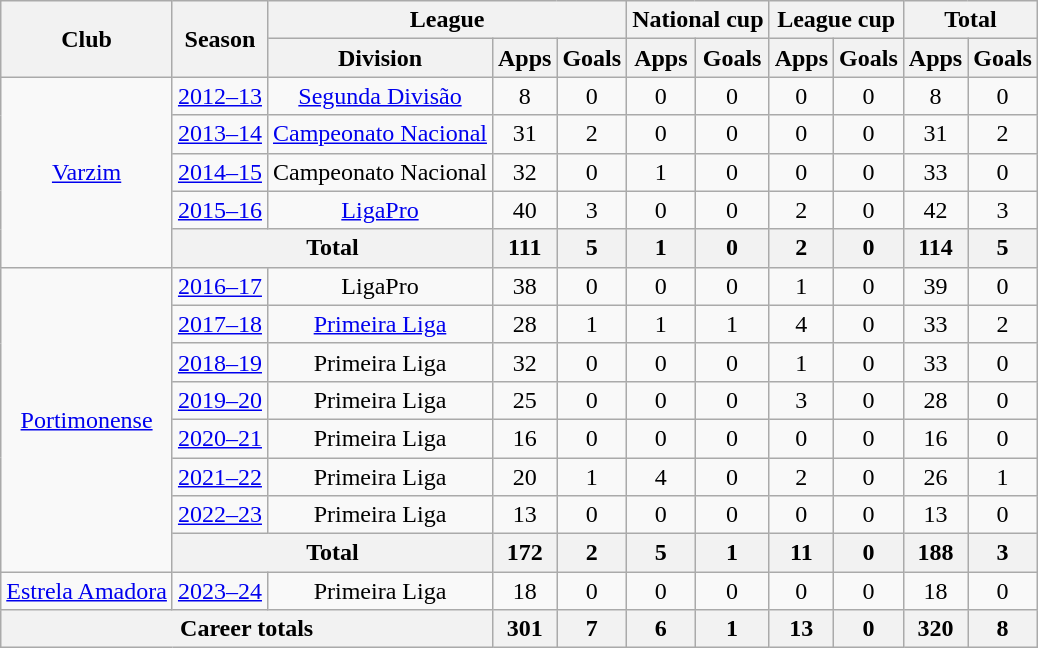<table class=wikitable style=text-align:center>
<tr>
<th rowspan=2>Club</th>
<th rowspan=2>Season</th>
<th colspan=3>League</th>
<th colspan=2>National cup</th>
<th colspan=2>League cup</th>
<th colspan=2>Total</th>
</tr>
<tr>
<th>Division</th>
<th>Apps</th>
<th>Goals</th>
<th>Apps</th>
<th>Goals</th>
<th>Apps</th>
<th>Goals</th>
<th>Apps</th>
<th>Goals</th>
</tr>
<tr>
<td rowspan=5><a href='#'>Varzim</a></td>
<td><a href='#'>2012–13</a></td>
<td><a href='#'>Segunda Divisão</a></td>
<td>8</td>
<td>0</td>
<td>0</td>
<td>0</td>
<td>0</td>
<td>0</td>
<td>8</td>
<td>0</td>
</tr>
<tr>
<td><a href='#'>2013–14</a></td>
<td><a href='#'>Campeonato Nacional</a></td>
<td>31</td>
<td>2</td>
<td>0</td>
<td>0</td>
<td>0</td>
<td>0</td>
<td>31</td>
<td>2</td>
</tr>
<tr>
<td><a href='#'>2014–15</a></td>
<td>Campeonato Nacional</td>
<td>32</td>
<td>0</td>
<td>1</td>
<td>0</td>
<td>0</td>
<td>0</td>
<td>33</td>
<td>0</td>
</tr>
<tr>
<td><a href='#'>2015–16</a></td>
<td><a href='#'>LigaPro</a></td>
<td>40</td>
<td>3</td>
<td>0</td>
<td>0</td>
<td>2</td>
<td>0</td>
<td>42</td>
<td>3</td>
</tr>
<tr>
<th colspan=2>Total</th>
<th>111</th>
<th>5</th>
<th>1</th>
<th>0</th>
<th>2</th>
<th>0</th>
<th>114</th>
<th>5</th>
</tr>
<tr>
<td rowspan=8><a href='#'>Portimonense</a></td>
<td><a href='#'>2016–17</a></td>
<td>LigaPro</td>
<td>38</td>
<td>0</td>
<td>0</td>
<td>0</td>
<td>1</td>
<td>0</td>
<td>39</td>
<td>0</td>
</tr>
<tr>
<td><a href='#'>2017–18</a></td>
<td><a href='#'>Primeira Liga</a></td>
<td>28</td>
<td>1</td>
<td>1</td>
<td>1</td>
<td>4</td>
<td>0</td>
<td>33</td>
<td>2</td>
</tr>
<tr>
<td><a href='#'>2018–19</a></td>
<td>Primeira Liga</td>
<td>32</td>
<td>0</td>
<td>0</td>
<td>0</td>
<td>1</td>
<td>0</td>
<td>33</td>
<td>0</td>
</tr>
<tr>
<td><a href='#'>2019–20</a></td>
<td>Primeira Liga</td>
<td>25</td>
<td>0</td>
<td>0</td>
<td>0</td>
<td>3</td>
<td>0</td>
<td>28</td>
<td>0</td>
</tr>
<tr>
<td><a href='#'>2020–21</a></td>
<td>Primeira Liga</td>
<td>16</td>
<td>0</td>
<td>0</td>
<td>0</td>
<td>0</td>
<td>0</td>
<td>16</td>
<td>0</td>
</tr>
<tr>
<td><a href='#'>2021–22</a></td>
<td>Primeira Liga</td>
<td>20</td>
<td>1</td>
<td>4</td>
<td>0</td>
<td>2</td>
<td>0</td>
<td>26</td>
<td>1</td>
</tr>
<tr>
<td><a href='#'>2022–23</a></td>
<td>Primeira Liga</td>
<td>13</td>
<td>0</td>
<td>0</td>
<td>0</td>
<td>0</td>
<td>0</td>
<td>13</td>
<td>0</td>
</tr>
<tr>
<th colspan=2>Total</th>
<th>172</th>
<th>2</th>
<th>5</th>
<th>1</th>
<th>11</th>
<th>0</th>
<th>188</th>
<th>3</th>
</tr>
<tr>
<td><a href='#'>Estrela Amadora</a></td>
<td><a href='#'>2023–24</a></td>
<td>Primeira Liga</td>
<td>18</td>
<td>0</td>
<td>0</td>
<td>0</td>
<td>0</td>
<td>0</td>
<td>18</td>
<td>0</td>
</tr>
<tr>
<th colspan=3>Career totals</th>
<th>301</th>
<th>7</th>
<th>6</th>
<th>1</th>
<th>13</th>
<th>0</th>
<th>320</th>
<th>8</th>
</tr>
</table>
